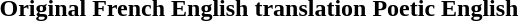<table>
<tr>
<th>Original French</th>
<th>English translation</th>
<th>Poetic English</th>
</tr>
<tr>
<td></td>
<td style="padding-left:2em;"></td>
<td style="padding-left:2em;"></td>
</tr>
</table>
